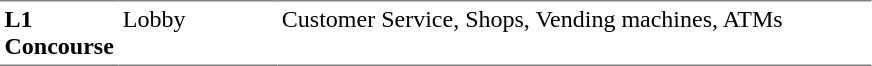<table table border=0 cellspacing=0 cellpadding=3>
<tr>
<td style="border-bottom:solid 1px gray; border-top:solid 1px gray;" valign=top width=50><strong>L1<br>Concourse</strong></td>
<td style="border-bottom:solid 1px gray; border-top:solid 1px gray;" valign=top width=100>Lobby</td>
<td style="border-bottom:solid 1px gray; border-top:solid 1px gray;" valign=top width=390>Customer Service, Shops, Vending machines, ATMs</td>
</tr>
</table>
